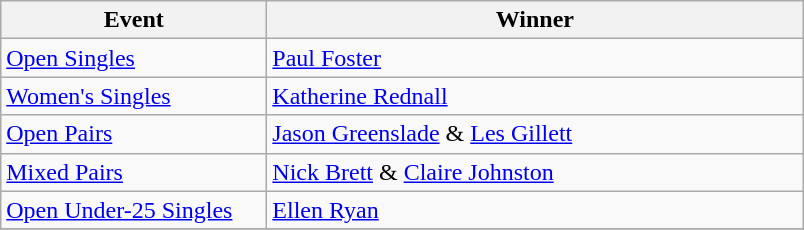<table class="wikitable" style="font-size: 100%">
<tr>
<th width=170>Event</th>
<th width=350>Winner</th>
</tr>
<tr>
<td><a href='#'>Open Singles</a></td>
<td> <a href='#'>Paul Foster</a></td>
</tr>
<tr>
<td><a href='#'>Women's Singles</a></td>
<td> <a href='#'>Katherine Rednall</a></td>
</tr>
<tr>
<td><a href='#'>Open Pairs</a></td>
<td> <a href='#'>Jason Greenslade</a> &  <a href='#'>Les Gillett</a></td>
</tr>
<tr>
<td><a href='#'>Mixed Pairs</a></td>
<td> <a href='#'>Nick Brett</a> &  <a href='#'>Claire Johnston</a></td>
</tr>
<tr>
<td><a href='#'>Open Under-25 Singles</a></td>
<td> <a href='#'>Ellen Ryan</a></td>
</tr>
<tr>
</tr>
</table>
